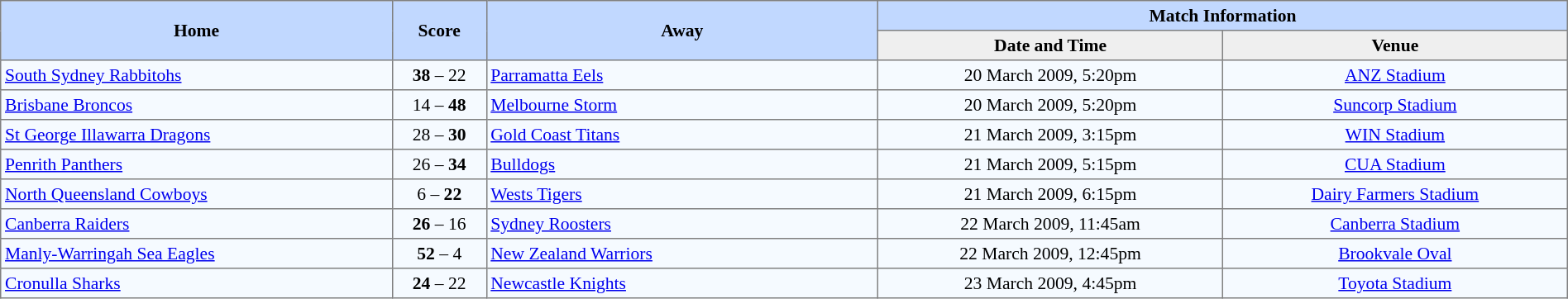<table border="1" cellpadding="3" cellspacing="0" style="border-collapse:collapse; font-size:90%; text-align:center; width:100%;">
<tr style="background:#c1d8ff;">
<th rowspan="2" style="width:25%;">Home</th>
<th rowspan="2" style="width:6%;">Score</th>
<th rowspan="2" style="width:25%;">Away</th>
<th colspan=6>Match Information</th>
</tr>
<tr style="background:#efefef;">
<th width=22%>Date and Time</th>
<th width=22%>Venue</th>
</tr>
<tr style="text-align:center; background:#f5faff;">
<td align=left> <a href='#'>South Sydney Rabbitohs</a></td>
<td><strong>38</strong> – 22</td>
<td align=left> <a href='#'>Parramatta Eels</a></td>
<td>20 March 2009, 5:20pm</td>
<td><a href='#'>ANZ Stadium</a></td>
</tr>
<tr style="text-align:center; background:#f5faff;">
<td align=left> <a href='#'>Brisbane Broncos</a></td>
<td>14 – <strong>48</strong></td>
<td align=left> <a href='#'>Melbourne Storm</a></td>
<td>20 March 2009, 5:20pm</td>
<td><a href='#'>Suncorp Stadium</a></td>
</tr>
<tr style="text-align:center; background:#f5faff;">
<td align=left> <a href='#'>St George Illawarra Dragons</a></td>
<td>28 – <strong>30</strong></td>
<td align=left> <a href='#'>Gold Coast Titans</a></td>
<td>21 March 2009, 3:15pm</td>
<td><a href='#'>WIN Stadium</a></td>
</tr>
<tr style="text-align:center; background:#f5faff;">
<td align=left> <a href='#'>Penrith Panthers</a></td>
<td>26 – <strong>34</strong></td>
<td align=left> <a href='#'>Bulldogs</a></td>
<td>21 March 2009, 5:15pm</td>
<td><a href='#'>CUA Stadium</a></td>
</tr>
<tr style="text-align:center; background:#f5faff;">
<td align=left> <a href='#'>North Queensland Cowboys</a></td>
<td>6 – <strong>22</strong></td>
<td align=left> <a href='#'>Wests Tigers</a></td>
<td>21 March 2009, 6:15pm</td>
<td><a href='#'>Dairy Farmers Stadium</a></td>
</tr>
<tr style="text-align:center; background:#f5faff;">
<td align=left> <a href='#'>Canberra Raiders</a></td>
<td><strong>26</strong> – 16</td>
<td align=left> <a href='#'>Sydney Roosters</a></td>
<td>22 March 2009, 11:45am</td>
<td><a href='#'>Canberra Stadium</a></td>
</tr>
<tr style="text-align:center; background:#f5faff;">
<td align=left> <a href='#'>Manly-Warringah Sea Eagles</a></td>
<td><strong>52</strong> – 4</td>
<td align=left> <a href='#'>New Zealand Warriors</a></td>
<td>22 March 2009, 12:45pm</td>
<td><a href='#'>Brookvale Oval</a></td>
</tr>
<tr style="text-align:center; background:#f5faff;">
<td align=left> <a href='#'>Cronulla Sharks</a></td>
<td><strong>24</strong> – 22</td>
<td align=left> <a href='#'>Newcastle Knights</a></td>
<td>23 March 2009, 4:45pm</td>
<td><a href='#'>Toyota Stadium</a></td>
</tr>
</table>
